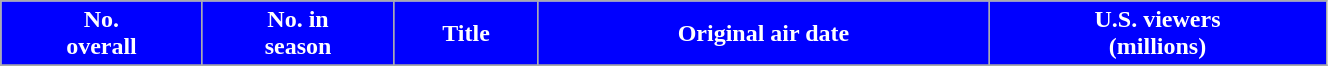<table class="wikitable plainrowheaders" width="70%">
<tr>
<th style="background-color: #0000FF; color:#ffffff;">No. <br> overall</th>
<th style="background-color: #0000FF; color:#ffffff;">No. in <br> season</th>
<th style="background-color: #0000FF; color:#ffffff;">Title</th>
<th style="background-color: #0000FF; color:#ffffff;">Original air date</th>
<th style="background-color: #0000FF; color:#ffffff;">U.S. viewers<br>(millions)</th>
</tr>
<tr>
</tr>
</table>
